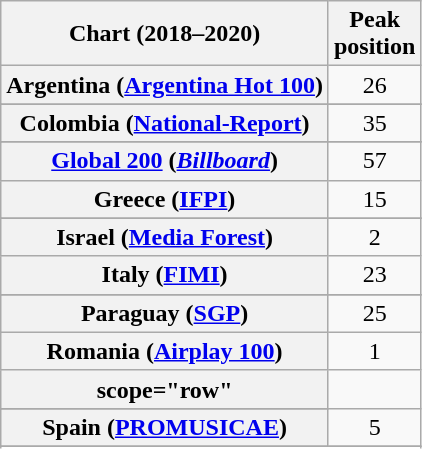<table class="wikitable sortable plainrowheaders" style="text-align:center">
<tr>
<th scope="col">Chart (2018–2020)</th>
<th scope="col">Peak<br>position</th>
</tr>
<tr>
<th scope="row">Argentina (<a href='#'>Argentina Hot 100</a>)<br></th>
<td>26</td>
</tr>
<tr>
</tr>
<tr>
</tr>
<tr>
</tr>
<tr>
<th scope="row">Colombia (<a href='#'>National-Report</a>)<br></th>
<td>35</td>
</tr>
<tr>
</tr>
<tr>
</tr>
<tr>
<th scope="row"><a href='#'>Global 200</a> (<a href='#'><em>Billboard</em></a>)<br></th>
<td>57</td>
</tr>
<tr>
<th scope="row">Greece (<a href='#'>IFPI</a>)</th>
<td>15</td>
</tr>
<tr>
</tr>
<tr>
<th scope="row">Israel (<a href='#'>Media Forest</a>)</th>
<td>2</td>
</tr>
<tr>
<th scope="row">Italy (<a href='#'>FIMI</a>)<br></th>
<td>23</td>
</tr>
<tr>
</tr>
<tr>
</tr>
<tr>
</tr>
<tr>
<th scope="row">Paraguay (<a href='#'>SGP</a>)<br></th>
<td>25</td>
</tr>
<tr>
<th scope="row">Romania (<a href='#'>Airplay 100</a>)</th>
<td>1</td>
</tr>
<tr>
<th>scope="row"</th>
</tr>
<tr>
</tr>
<tr>
<th scope="row">Spain (<a href='#'>PROMUSICAE</a>)</th>
<td>5</td>
</tr>
<tr>
</tr>
<tr>
</tr>
<tr>
</tr>
</table>
